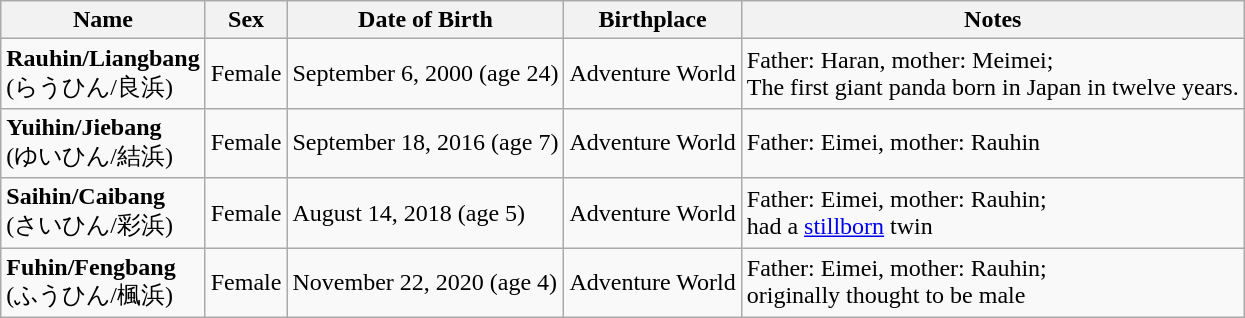<table class="wikitable">
<tr>
<th>Name</th>
<th>Sex</th>
<th>Date of Birth</th>
<th>Birthplace</th>
<th>Notes</th>
</tr>
<tr>
<td><strong>Rauhin/Liangbang</strong><br>(らうひん/良浜)</td>
<td>Female</td>
<td>September 6, 2000 (age 24)</td>
<td>Adventure World</td>
<td>Father: Haran, mother: Meimei;<br>The first giant panda born in Japan in twelve years.</td>
</tr>
<tr>
<td><strong>Yuihin/Jiebang</strong><br>(ゆいひん/結浜)</td>
<td>Female</td>
<td>September 18, 2016 (age 7)</td>
<td>Adventure World</td>
<td>Father: Eimei, mother: Rauhin</td>
</tr>
<tr>
<td><strong>Saihin/Caibang</strong><br>(さいひん/彩浜)</td>
<td>Female</td>
<td>August 14, 2018 (age 5)</td>
<td>Adventure World</td>
<td>Father: Eimei, mother: Rauhin;<br>had a <a href='#'>stillborn</a> twin</td>
</tr>
<tr>
<td><strong>Fuhin/Fengbang</strong><br>(ふうひん/楓浜)</td>
<td>Female</td>
<td>November 22, 2020 (age 4)</td>
<td>Adventure World</td>
<td>Father: Eimei, mother: Rauhin;<br>originally thought to be male</td>
</tr>
</table>
